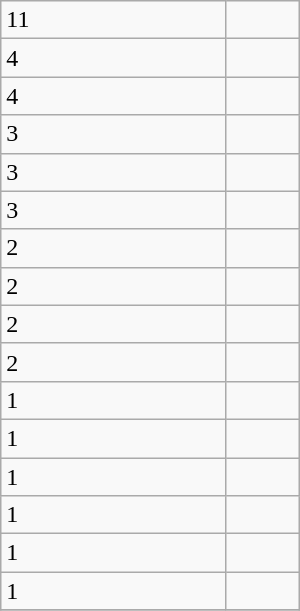<table class="wikitable" width="200">
<tr>
<td>11</td>
<td></td>
</tr>
<tr>
<td>4</td>
<td></td>
</tr>
<tr>
<td>4</td>
<td></td>
</tr>
<tr>
<td>3</td>
<td></td>
</tr>
<tr>
<td>3</td>
<td></td>
</tr>
<tr>
<td>3</td>
<td></td>
</tr>
<tr>
<td>2</td>
<td></td>
</tr>
<tr>
<td>2</td>
<td></td>
</tr>
<tr>
<td>2</td>
<td></td>
</tr>
<tr>
<td>2</td>
<td></td>
</tr>
<tr>
<td>1</td>
<td></td>
</tr>
<tr>
<td>1</td>
<td></td>
</tr>
<tr>
<td>1</td>
<td></td>
</tr>
<tr>
<td>1</td>
<td></td>
</tr>
<tr>
<td>1</td>
<td></td>
</tr>
<tr>
<td>1</td>
<td></td>
</tr>
<tr>
</tr>
</table>
